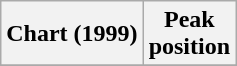<table class="wikitable">
<tr>
<th align="left">Chart (1999)</th>
<th align="center">Peak<br>position</th>
</tr>
<tr>
</tr>
</table>
